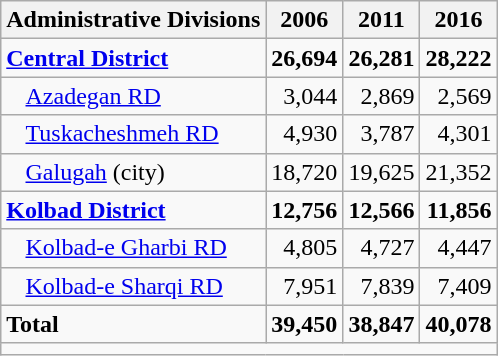<table class="wikitable">
<tr>
<th>Administrative Divisions</th>
<th>2006</th>
<th>2011</th>
<th>2016</th>
</tr>
<tr>
<td><strong><a href='#'>Central District</a></strong></td>
<td style="text-align: right;"><strong>26,694</strong></td>
<td style="text-align: right;"><strong>26,281</strong></td>
<td style="text-align: right;"><strong>28,222</strong></td>
</tr>
<tr>
<td style="padding-left: 1em;"><a href='#'>Azadegan RD</a></td>
<td style="text-align: right;">3,044</td>
<td style="text-align: right;">2,869</td>
<td style="text-align: right;">2,569</td>
</tr>
<tr>
<td style="padding-left: 1em;"><a href='#'>Tuskacheshmeh RD</a></td>
<td style="text-align: right;">4,930</td>
<td style="text-align: right;">3,787</td>
<td style="text-align: right;">4,301</td>
</tr>
<tr>
<td style="padding-left: 1em;"><a href='#'>Galugah</a> (city)</td>
<td style="text-align: right;">18,720</td>
<td style="text-align: right;">19,625</td>
<td style="text-align: right;">21,352</td>
</tr>
<tr>
<td><strong><a href='#'>Kolbad District</a></strong></td>
<td style="text-align: right;"><strong>12,756</strong></td>
<td style="text-align: right;"><strong>12,566</strong></td>
<td style="text-align: right;"><strong>11,856</strong></td>
</tr>
<tr>
<td style="padding-left: 1em;"><a href='#'>Kolbad-e Gharbi RD</a></td>
<td style="text-align: right;">4,805</td>
<td style="text-align: right;">4,727</td>
<td style="text-align: right;">4,447</td>
</tr>
<tr>
<td style="padding-left: 1em;"><a href='#'>Kolbad-e Sharqi RD</a></td>
<td style="text-align: right;">7,951</td>
<td style="text-align: right;">7,839</td>
<td style="text-align: right;">7,409</td>
</tr>
<tr>
<td><strong>Total</strong></td>
<td style="text-align: right;"><strong>39,450</strong></td>
<td style="text-align: right;"><strong>38,847</strong></td>
<td style="text-align: right;"><strong>40,078</strong></td>
</tr>
<tr>
<td colspan=4></td>
</tr>
</table>
